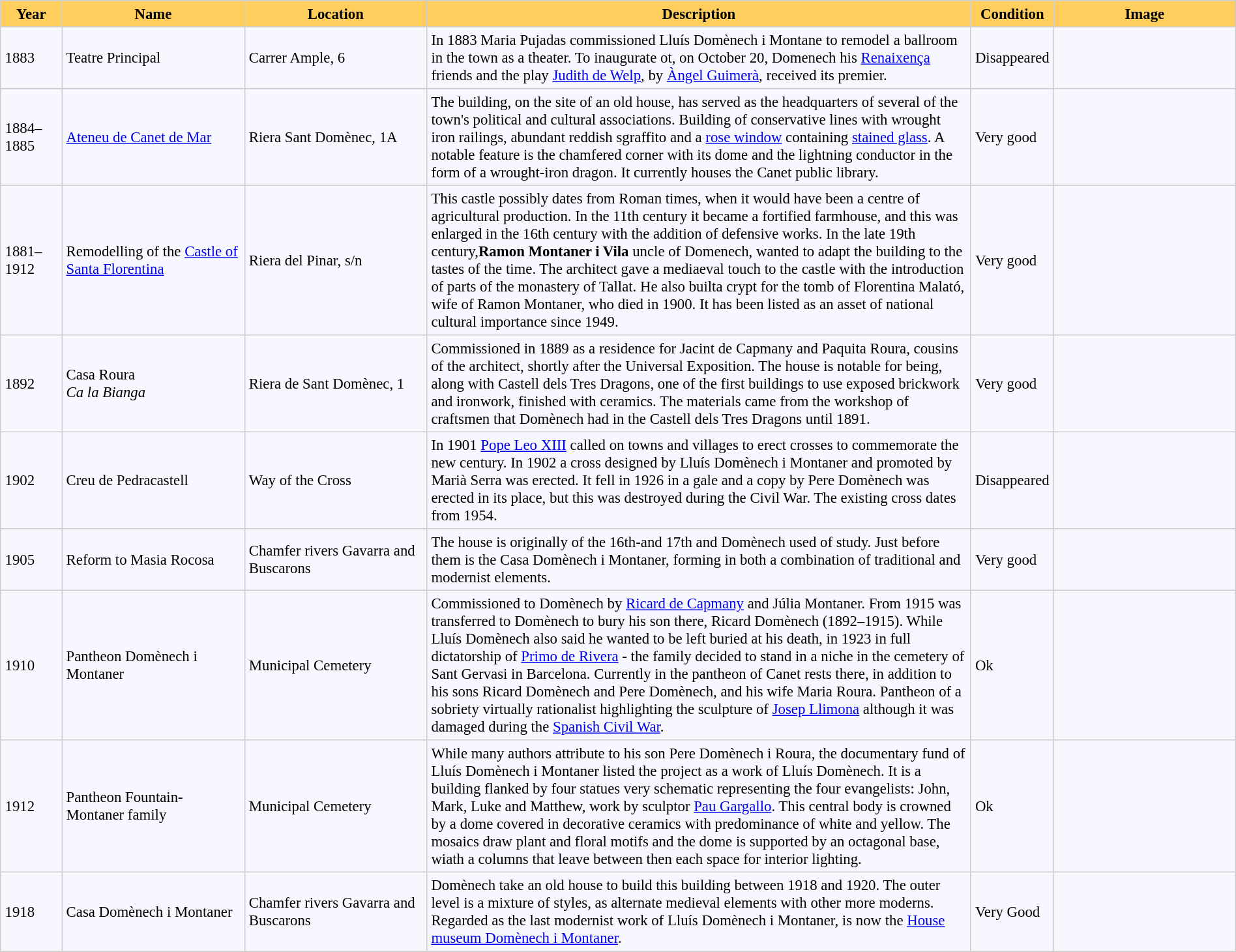<table bgcolor="#f7f8ff" cellpadding="4" cellspacing="0" border="1" style="font-size: 95%; border: #cccccc solid 1px; border-collapse: collapse;">
<tr>
<th width="5%" style="background:#ffce5d;">Year</th>
<th width="15%" style="background:#ffce5d;">Name</th>
<th width="15%" style="background:#ffce5d;">Location</th>
<th width="45%" style="background:#ffce5d;">Description</th>
<th width="5%" style="background:#ffce5d;">Condition</th>
<th width="15%" style="background:#ffce5d;">Image</th>
</tr>
<tr ---->
</tr>
<tr>
<td>1883</td>
<td>Teatre Principal</td>
<td>Carrer Ample, 6</td>
<td>In 1883 Maria Pujadas commissioned Lluís Domènech i Montane to remodel a ballroom in the town as a theater. To inaugurate ot, on October 20, Domenech his <a href='#'>Renaixença</a> friends and the play <a href='#'>Judith de Welp</a>, by <a href='#'>Àngel Guimerà</a>, received its premier.</td>
<td>Disappeared</td>
</tr>
<tr>
</tr>
<tr>
<td>1884–1885</td>
<td><a href='#'>Ateneu de Canet de Mar</a></td>
<td>Riera Sant Domènec, 1A</td>
<td>The building, on the site of an old house, has served as  the headquarters of several of the town's political and cultural associations. Building of conservative  lines with wrought iron railings, abundant reddish sgraffito and a <a href='#'>rose window</a> containing <a href='#'>stained glass</a>. A notable feature is the chamfered  corner with its dome and the lightning conductor in the form of a wrought-iron dragon. It currently houses the Canet public library.</td>
<td>Very good</td>
<td></td>
</tr>
<tr>
<td>1881–1912</td>
<td>Remodelling of the <a href='#'>Castle of Santa Florentina</a></td>
<td>Riera del Pinar, s/n</td>
<td>This castle possibly dates from Roman times, when it would have been a centre of agricultural production. In the 11th century it became a fortified farmhouse, and this was enlarged in the 16th century with the addition of defensive works. In the late 19th century,<strong>Ramon Montaner i Vila</strong> uncle of Domenech, wanted to adapt the building  to the tastes of the time. The architect gave a mediaeval touch to the castle with the introduction of parts of the monastery of Tallat. He also builta crypt for the tomb of  Florentina Malató, wife of Ramon Montaner, who died in 1900. It has been listed as an asset of national cultural importance since 1949.</td>
<td>Very good</td>
<td></td>
</tr>
<tr>
<td>1892</td>
<td>Casa Roura <br><em>Ca la Bianga</em></td>
<td>Riera de Sant Domènec, 1</td>
<td>Commissioned in 1889 as a residence for Jacint de Capmany and Paquita Roura, cousins of the architect, shortly after the Universal Exposition. The house is notable for being, along with Castell dels Tres Dragons, one of the first buildings to use exposed brickwork and ironwork, finished with ceramics. The materials came from the workshop of craftsmen that Domènech had in the Castell dels Tres Dragons until 1891.</td>
<td>Very good</td>
<td></td>
</tr>
<tr>
<td>1902</td>
<td>Creu de Pedracastell</td>
<td>Way of the Cross</td>
<td>In 1901 <a href='#'>Pope Leo XIII</a> called on towns and villages to erect crosses to commemorate the new century. In 1902 a cross designed by  Lluís Domènech i Montaner and promoted by Marià Serra was erected. It fell in 1926 in a gale and a copy by Pere Domènech was erected in its place, but this was destroyed during the Civil War. The existing cross dates from 1954.</td>
<td>Disappeared</td>
<td></td>
</tr>
<tr>
<td>1905</td>
<td>Reform to Masia Rocosa</td>
<td>Chamfer rivers Gavarra and Buscarons</td>
<td>The house is originally of the 16th-and 17th and Domènech used of study. Just before them is the Casa Domènech i Montaner, forming in both a combination of traditional and modernist elements.</td>
<td>Very good</td>
<td></td>
</tr>
<tr>
<td>1910</td>
<td>Pantheon Domènech i Montaner</td>
<td>Municipal Cemetery</td>
<td>Commissioned to Domènech by <a href='#'>Ricard de Capmany</a> and Júlia Montaner. From 1915 was transferred to Domènech to bury his son there, Ricard Domènech (1892–1915). While Lluís Domènech also said he wanted to be left buried at his death, in 1923 in full dictatorship of <a href='#'>Primo de Rivera</a> - the family decided to stand in a niche in the cemetery of Sant Gervasi in Barcelona. Currently in the pantheon of Canet rests there, in addition to his sons Ricard Domènech and Pere Domènech, and his wife Maria Roura. Pantheon of a sobriety virtually rationalist highlighting the sculpture of <a href='#'>Josep Llimona</a> although it was damaged during the <a href='#'>Spanish Civil War</a>.</td>
<td>Ok</td>
<td></td>
</tr>
<tr>
<td>1912</td>
<td>Pantheon Fountain-Montaner family</td>
<td>Municipal Cemetery</td>
<td>While many authors attribute to his son Pere Domènech i Roura, the documentary fund of Lluís Domènech i Montaner listed the project as a work of Lluís Domènech. It is a building flanked by four statues very schematic representing the four evangelists: John, Mark, Luke and Matthew, work by sculptor <a href='#'>Pau Gargallo</a>. This central body is crowned by a dome covered in decorative ceramics with predominance of white and yellow. The mosaics draw plant and floral motifs and the dome is supported by an octagonal base, wiath a columns that leave between then each space for interior lighting.</td>
<td>Ok</td>
<td></td>
</tr>
<tr>
<td>1918</td>
<td>Casa Domènech i Montaner</td>
<td>Chamfer rivers Gavarra and Buscarons</td>
<td>Domènech take an old house to build this building between 1918 and 1920. The outer level is a mixture of styles, as alternate medieval elements with other more moderns. Regarded as the last modernist work of Lluís Domènech i Montaner, is now the <a href='#'>House museum Domènech i Montaner</a>.</td>
<td>Very Good</td>
<td></td>
</tr>
<tr>
</tr>
</table>
